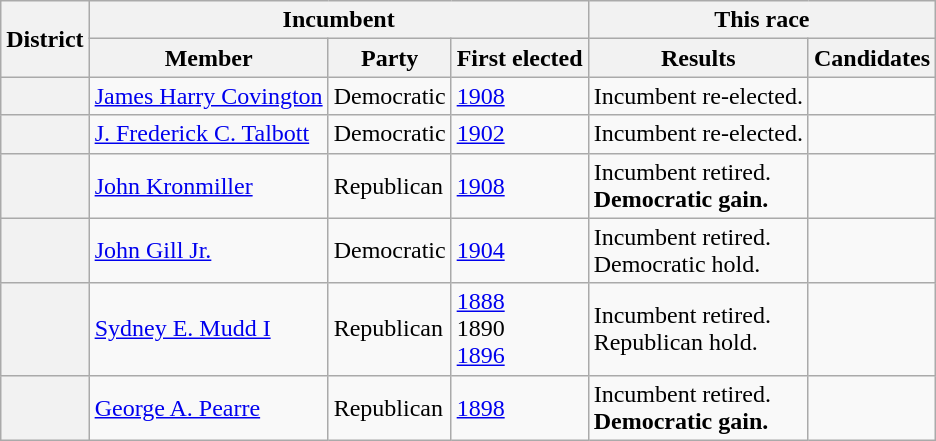<table class=wikitable>
<tr>
<th rowspan=2>District</th>
<th colspan=3>Incumbent</th>
<th colspan=2>This race</th>
</tr>
<tr>
<th>Member</th>
<th>Party</th>
<th>First elected</th>
<th>Results</th>
<th>Candidates</th>
</tr>
<tr>
<th></th>
<td><a href='#'>James Harry Covington</a></td>
<td>Democratic</td>
<td><a href='#'>1908</a></td>
<td>Incumbent re-elected.</td>
<td nowrap></td>
</tr>
<tr>
<th></th>
<td><a href='#'>J. Frederick C. Talbott</a></td>
<td>Democratic</td>
<td><a href='#'>1902</a></td>
<td>Incumbent re-elected.</td>
<td nowrap></td>
</tr>
<tr>
<th></th>
<td><a href='#'>John Kronmiller</a></td>
<td>Republican</td>
<td><a href='#'>1908</a></td>
<td>Incumbent retired.<br>  <strong>Democratic gain.</strong></td>
<td nowrap></td>
</tr>
<tr>
<th></th>
<td><a href='#'>John Gill Jr.</a></td>
<td>Democratic</td>
<td><a href='#'>1904</a></td>
<td>Incumbent retired.<br>  Democratic hold.</td>
<td nowrap></td>
</tr>
<tr>
<th></th>
<td><a href='#'>Sydney E. Mudd I</a></td>
<td>Republican</td>
<td><a href='#'>1888</a><br>1890 <br><a href='#'>1896</a></td>
<td>Incumbent retired.<br>  Republican hold.</td>
<td nowrap></td>
</tr>
<tr>
<th></th>
<td><a href='#'>George A. Pearre</a></td>
<td>Republican</td>
<td><a href='#'>1898</a></td>
<td>Incumbent retired.<br>  <strong>Democratic gain.</strong></td>
<td nowrap></td>
</tr>
</table>
